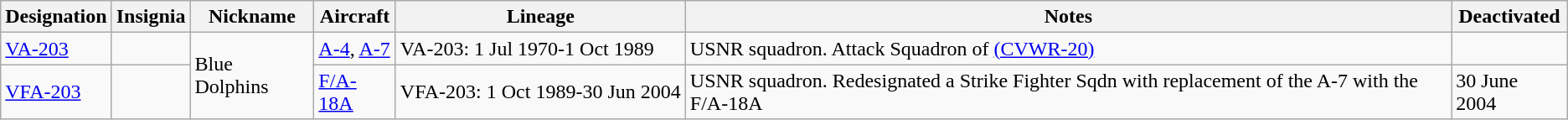<table class="wikitable">
<tr>
<th>Designation</th>
<th>Insignia</th>
<th>Nickname</th>
<th>Aircraft</th>
<th>Lineage</th>
<th>Notes</th>
<th>Deactivated</th>
</tr>
<tr>
<td><a href='#'>VA-203</a></td>
<td></td>
<td Rowspan="2">Blue Dolphins</td>
<td><a href='#'>A-4</a>, <a href='#'>A-7</a></td>
<td>VA-203: 1 Jul 1970-1 Oct 1989</td>
<td>USNR squadron. Attack Squadron of <a href='#'>(CVWR-20)</a></td>
</tr>
<tr>
<td><a href='#'>VFA-203</a></td>
<td></td>
<td><a href='#'>F/A-18A</a></td>
<td style="white-space: nowrap;">VFA-203: 1 Oct 1989-30 Jun 2004</td>
<td>USNR squadron. Redesignated a Strike Fighter Sqdn with replacement of the A-7 with the F/A-18A</td>
<td>30 June 2004</td>
</tr>
</table>
